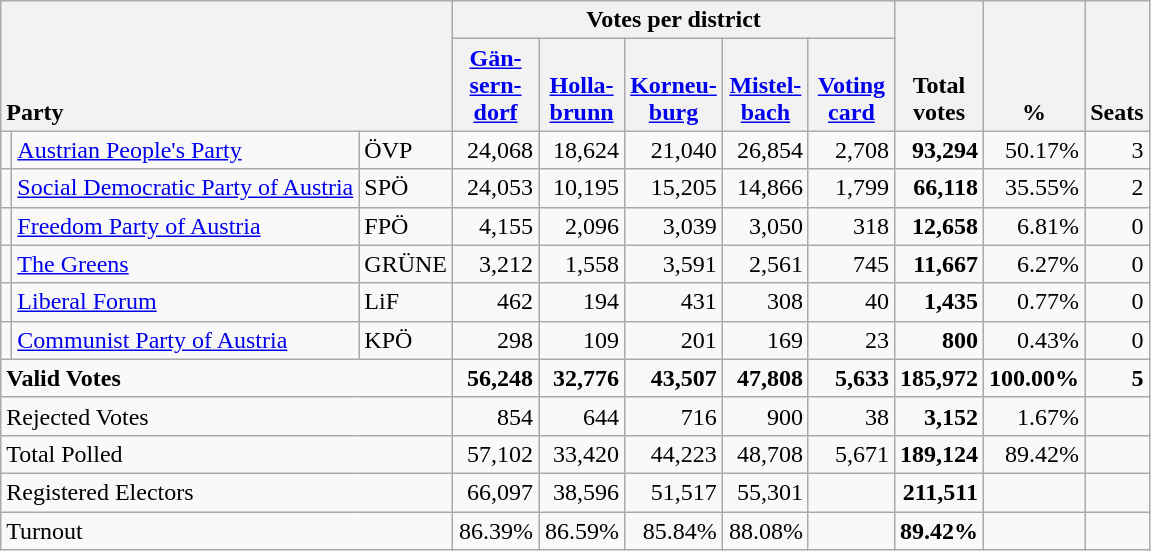<table class="wikitable" border="1" style="text-align:right;">
<tr>
<th style="text-align:left;" valign=bottom rowspan=2 colspan=3>Party</th>
<th colspan=5>Votes per district</th>
<th align=center valign=bottom rowspan=2 width="50">Total<br>votes</th>
<th align=center valign=bottom rowspan=2 width="50">%</th>
<th align=center valign=bottom rowspan=2>Seats</th>
</tr>
<tr>
<th align=center valign=bottom width="50"><a href='#'>Gän-<br>sern-<br>dorf</a></th>
<th align=center valign=bottom width="50"><a href='#'>Holla-<br>brunn</a></th>
<th align=center valign=bottom width="50"><a href='#'>Korneu-<br>burg</a></th>
<th align=center valign=bottom width="50"><a href='#'>Mistel-<br>bach</a></th>
<th align=center valign=bottom width="50"><a href='#'>Voting<br>card</a></th>
</tr>
<tr>
<td></td>
<td align=left><a href='#'>Austrian People's Party</a></td>
<td align=left>ÖVP</td>
<td>24,068</td>
<td>18,624</td>
<td>21,040</td>
<td>26,854</td>
<td>2,708</td>
<td><strong>93,294</strong></td>
<td>50.17%</td>
<td>3</td>
</tr>
<tr>
<td></td>
<td align=left style="white-space: nowrap;"><a href='#'>Social Democratic Party of Austria</a></td>
<td align=left>SPÖ</td>
<td>24,053</td>
<td>10,195</td>
<td>15,205</td>
<td>14,866</td>
<td>1,799</td>
<td><strong>66,118</strong></td>
<td>35.55%</td>
<td>2</td>
</tr>
<tr>
<td></td>
<td align=left><a href='#'>Freedom Party of Austria</a></td>
<td align=left>FPÖ</td>
<td>4,155</td>
<td>2,096</td>
<td>3,039</td>
<td>3,050</td>
<td>318</td>
<td><strong>12,658</strong></td>
<td>6.81%</td>
<td>0</td>
</tr>
<tr>
<td></td>
<td align=left><a href='#'>The Greens</a></td>
<td align=left>GRÜNE</td>
<td>3,212</td>
<td>1,558</td>
<td>3,591</td>
<td>2,561</td>
<td>745</td>
<td><strong>11,667</strong></td>
<td>6.27%</td>
<td>0</td>
</tr>
<tr>
<td></td>
<td align=left><a href='#'>Liberal Forum</a></td>
<td align=left>LiF</td>
<td>462</td>
<td>194</td>
<td>431</td>
<td>308</td>
<td>40</td>
<td><strong>1,435</strong></td>
<td>0.77%</td>
<td>0</td>
</tr>
<tr>
<td></td>
<td align=left><a href='#'>Communist Party of Austria</a></td>
<td align=left>KPÖ</td>
<td>298</td>
<td>109</td>
<td>201</td>
<td>169</td>
<td>23</td>
<td><strong>800</strong></td>
<td>0.43%</td>
<td>0</td>
</tr>
<tr style="font-weight:bold">
<td align=left colspan=3>Valid Votes</td>
<td>56,248</td>
<td>32,776</td>
<td>43,507</td>
<td>47,808</td>
<td>5,633</td>
<td>185,972</td>
<td>100.00%</td>
<td>5</td>
</tr>
<tr>
<td align=left colspan=3>Rejected Votes</td>
<td>854</td>
<td>644</td>
<td>716</td>
<td>900</td>
<td>38</td>
<td><strong>3,152</strong></td>
<td>1.67%</td>
<td></td>
</tr>
<tr>
<td align=left colspan=3>Total Polled</td>
<td>57,102</td>
<td>33,420</td>
<td>44,223</td>
<td>48,708</td>
<td>5,671</td>
<td><strong>189,124</strong></td>
<td>89.42%</td>
<td></td>
</tr>
<tr>
<td align=left colspan=3>Registered Electors</td>
<td>66,097</td>
<td>38,596</td>
<td>51,517</td>
<td>55,301</td>
<td></td>
<td><strong>211,511</strong></td>
<td></td>
<td></td>
</tr>
<tr>
<td align=left colspan=3>Turnout</td>
<td>86.39%</td>
<td>86.59%</td>
<td>85.84%</td>
<td>88.08%</td>
<td></td>
<td><strong>89.42%</strong></td>
<td></td>
<td></td>
</tr>
</table>
